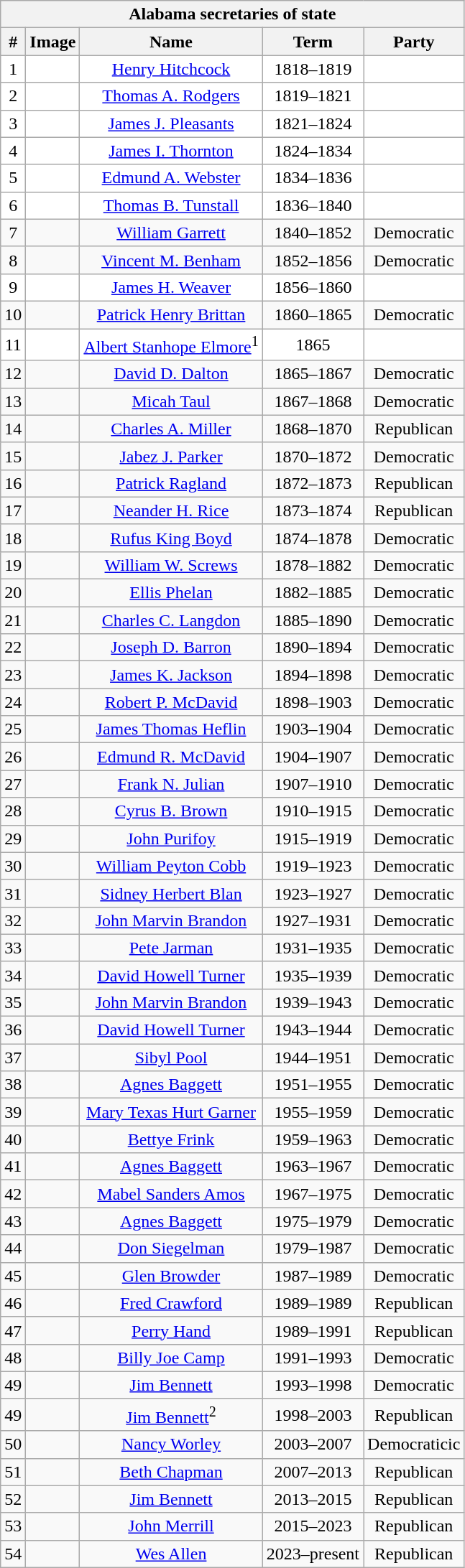<table class="wikitable" style="text-align:center">
<tr>
<th colspan="5">Alabama secretaries of state</th>
</tr>
<tr>
<th>#</th>
<th>Image</th>
<th>Name</th>
<th>Term</th>
<th>Party</th>
</tr>
<tr style="background:#FFFFFF">
<td>1</td>
<td></td>
<td><a href='#'>Henry Hitchcock</a></td>
<td>1818–1819</td>
<td></td>
</tr>
<tr style="background:#FFFFFF">
<td>2</td>
<td></td>
<td><a href='#'>Thomas A. Rodgers</a></td>
<td>1819–1821</td>
<td></td>
</tr>
<tr style="background:#FFFFFF">
<td>3</td>
<td></td>
<td><a href='#'>James J. Pleasants</a></td>
<td>1821–1824</td>
<td></td>
</tr>
<tr style="background:#FFFFFF">
<td>4</td>
<td></td>
<td><a href='#'>James I. Thornton</a></td>
<td>1824–1834</td>
<td></td>
</tr>
<tr style="background:#FFFFFF">
<td>5</td>
<td></td>
<td><a href='#'>Edmund A. Webster</a></td>
<td>1834–1836</td>
<td></td>
</tr>
<tr style="background:#FFFFFF">
<td>6</td>
<td></td>
<td><a href='#'>Thomas B. Tunstall</a></td>
<td>1836–1840</td>
<td></td>
</tr>
<tr>
<td>7</td>
<td></td>
<td><a href='#'>William Garrett</a></td>
<td>1840–1852</td>
<td>Democratic</td>
</tr>
<tr>
<td>8</td>
<td></td>
<td><a href='#'>Vincent M. Benham</a></td>
<td>1852–1856</td>
<td>Democratic</td>
</tr>
<tr style="background:#FFFFFF">
<td>9</td>
<td></td>
<td><a href='#'>James H. Weaver</a></td>
<td>1856–1860</td>
<td></td>
</tr>
<tr>
<td>10</td>
<td></td>
<td><a href='#'>Patrick Henry Brittan</a></td>
<td>1860–1865</td>
<td>Democratic</td>
</tr>
<tr style="background:#FFFFFF">
<td>11</td>
<td></td>
<td><a href='#'>Albert Stanhope Elmore</a><sup>1</sup></td>
<td>1865</td>
<td></td>
</tr>
<tr>
<td>12</td>
<td></td>
<td><a href='#'>David D. Dalton</a></td>
<td>1865–1867</td>
<td>Democratic</td>
</tr>
<tr>
<td>13</td>
<td></td>
<td><a href='#'>Micah Taul</a></td>
<td>1867–1868</td>
<td>Democratic</td>
</tr>
<tr>
<td>14</td>
<td></td>
<td><a href='#'>Charles A. Miller</a></td>
<td>1868–1870</td>
<td>Republican</td>
</tr>
<tr>
<td>15</td>
<td></td>
<td><a href='#'>Jabez J. Parker</a></td>
<td>1870–1872</td>
<td>Democratic</td>
</tr>
<tr>
<td>16</td>
<td></td>
<td><a href='#'>Patrick Ragland</a></td>
<td>1872–1873</td>
<td>Republican</td>
</tr>
<tr>
<td>17</td>
<td></td>
<td><a href='#'>Neander H. Rice</a></td>
<td>1873–1874</td>
<td>Republican</td>
</tr>
<tr>
<td>18</td>
<td></td>
<td><a href='#'>Rufus King Boyd</a></td>
<td>1874–1878</td>
<td>Democratic</td>
</tr>
<tr>
<td>19</td>
<td></td>
<td><a href='#'>William W. Screws</a></td>
<td>1878–1882</td>
<td>Democratic</td>
</tr>
<tr>
<td>20</td>
<td></td>
<td><a href='#'>Ellis Phelan</a></td>
<td>1882–1885</td>
<td>Democratic</td>
</tr>
<tr>
<td>21</td>
<td></td>
<td><a href='#'>Charles C. Langdon</a></td>
<td>1885–1890</td>
<td>Democratic</td>
</tr>
<tr>
<td>22</td>
<td></td>
<td><a href='#'>Joseph D. Barron</a></td>
<td>1890–1894</td>
<td>Democratic</td>
</tr>
<tr>
<td>23</td>
<td></td>
<td><a href='#'>James K. Jackson</a></td>
<td>1894–1898</td>
<td>Democratic</td>
</tr>
<tr>
<td>24</td>
<td></td>
<td><a href='#'>Robert P. McDavid</a></td>
<td>1898–1903</td>
<td>Democratic</td>
</tr>
<tr>
<td>25</td>
<td></td>
<td><a href='#'>James Thomas Heflin</a></td>
<td>1903–1904</td>
<td>Democratic</td>
</tr>
<tr>
<td>26</td>
<td></td>
<td><a href='#'>Edmund R. McDavid</a></td>
<td>1904–1907</td>
<td>Democratic</td>
</tr>
<tr>
<td>27</td>
<td></td>
<td><a href='#'>Frank N. Julian</a></td>
<td>1907–1910</td>
<td>Democratic</td>
</tr>
<tr>
<td>28</td>
<td></td>
<td><a href='#'>Cyrus B. Brown</a></td>
<td>1910–1915</td>
<td>Democratic</td>
</tr>
<tr>
<td>29</td>
<td></td>
<td><a href='#'>John Purifoy</a></td>
<td>1915–1919</td>
<td>Democratic</td>
</tr>
<tr>
<td>30</td>
<td></td>
<td><a href='#'>William Peyton Cobb</a></td>
<td>1919–1923</td>
<td>Democratic</td>
</tr>
<tr>
<td>31</td>
<td></td>
<td><a href='#'>Sidney Herbert Blan</a></td>
<td>1923–1927</td>
<td>Democratic</td>
</tr>
<tr>
<td>32</td>
<td></td>
<td><a href='#'>John Marvin Brandon</a></td>
<td>1927–1931</td>
<td>Democratic</td>
</tr>
<tr>
<td>33</td>
<td></td>
<td><a href='#'>Pete Jarman</a></td>
<td>1931–1935</td>
<td>Democratic</td>
</tr>
<tr>
<td>34</td>
<td></td>
<td><a href='#'>David Howell Turner</a></td>
<td>1935–1939</td>
<td>Democratic</td>
</tr>
<tr>
<td>35</td>
<td></td>
<td><a href='#'>John Marvin Brandon</a></td>
<td>1939–1943</td>
<td>Democratic</td>
</tr>
<tr>
<td>36</td>
<td></td>
<td><a href='#'>David Howell Turner</a></td>
<td>1943–1944</td>
<td>Democratic</td>
</tr>
<tr>
<td>37</td>
<td></td>
<td><a href='#'>Sibyl Pool</a></td>
<td>1944–1951</td>
<td>Democratic</td>
</tr>
<tr>
<td>38</td>
<td></td>
<td><a href='#'>Agnes Baggett</a></td>
<td>1951–1955</td>
<td>Democratic</td>
</tr>
<tr>
<td>39</td>
<td></td>
<td><a href='#'>Mary Texas Hurt Garner</a></td>
<td>1955–1959</td>
<td>Democratic</td>
</tr>
<tr>
<td>40</td>
<td></td>
<td><a href='#'>Bettye Frink</a></td>
<td>1959–1963</td>
<td>Democratic</td>
</tr>
<tr>
<td>41</td>
<td></td>
<td><a href='#'>Agnes Baggett</a></td>
<td>1963–1967</td>
<td>Democratic</td>
</tr>
<tr>
<td>42</td>
<td></td>
<td><a href='#'>Mabel Sanders Amos</a></td>
<td>1967–1975</td>
<td>Democratic</td>
</tr>
<tr>
<td>43</td>
<td></td>
<td><a href='#'>Agnes Baggett</a></td>
<td>1975–1979</td>
<td>Democratic</td>
</tr>
<tr>
<td>44</td>
<td></td>
<td><a href='#'>Don Siegelman</a></td>
<td>1979–1987</td>
<td>Democratic</td>
</tr>
<tr>
<td>45</td>
<td></td>
<td><a href='#'>Glen Browder</a></td>
<td>1987–1989</td>
<td>Democratic</td>
</tr>
<tr>
<td>46</td>
<td></td>
<td><a href='#'>Fred Crawford</a></td>
<td>1989–1989</td>
<td>Republican</td>
</tr>
<tr>
<td>47</td>
<td></td>
<td><a href='#'>Perry Hand</a></td>
<td>1989–1991</td>
<td>Republican</td>
</tr>
<tr>
<td>48</td>
<td></td>
<td><a href='#'>Billy Joe Camp</a></td>
<td>1991–1993</td>
<td>Democratic</td>
</tr>
<tr>
<td>49</td>
<td></td>
<td><a href='#'>Jim Bennett</a></td>
<td>1993–1998</td>
<td>Democratic</td>
</tr>
<tr>
<td>49</td>
<td></td>
<td><a href='#'>Jim Bennett</a><sup>2</sup></td>
<td>1998–2003</td>
<td>Republican</td>
</tr>
<tr>
<td>50</td>
<td></td>
<td><a href='#'>Nancy Worley</a></td>
<td>2003–2007</td>
<td>Democraticic</td>
</tr>
<tr>
<td>51</td>
<td></td>
<td><a href='#'>Beth Chapman</a></td>
<td>2007–2013</td>
<td>Republican</td>
</tr>
<tr>
<td>52</td>
<td></td>
<td><a href='#'>Jim Bennett</a></td>
<td>2013–2015</td>
<td>Republican</td>
</tr>
<tr>
<td>53</td>
<td></td>
<td><a href='#'>John Merrill</a></td>
<td>2015–2023</td>
<td>Republican</td>
</tr>
<tr>
<td>54</td>
<td></td>
<td><a href='#'>Wes Allen</a></td>
<td>2023–present</td>
<td>Republican</td>
</tr>
</table>
